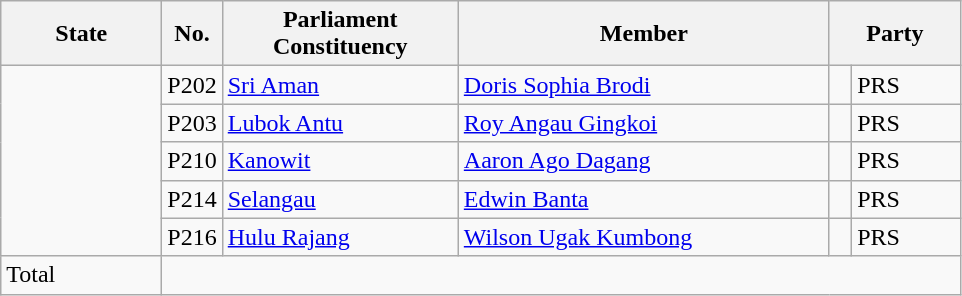<table class ="wikitable sortable">
<tr>
<th style="width:100px;">State</th>
<th style="width:30px;">No.</th>
<th style="width:150px;">Parliament Constituency</th>
<th style="width:240px;">Member</th>
<th style="width:80px;" colspan=2>Party</th>
</tr>
<tr>
<td rowspan="5"></td>
<td>P202</td>
<td><a href='#'>Sri Aman</a></td>
<td><a href='#'>Doris Sophia Brodi</a></td>
<td bgcolor=></td>
<td>PRS</td>
</tr>
<tr>
<td>P203</td>
<td><a href='#'>Lubok Antu</a></td>
<td><a href='#'>Roy Angau Gingkoi</a></td>
<td bgcolor=></td>
<td>PRS</td>
</tr>
<tr>
<td>P210</td>
<td><a href='#'>Kanowit</a></td>
<td><a href='#'>Aaron Ago Dagang</a></td>
<td bgcolor=></td>
<td>PRS</td>
</tr>
<tr>
<td>P214</td>
<td><a href='#'>Selangau</a></td>
<td><a href='#'>Edwin Banta</a></td>
<td bgcolor=></td>
<td>PRS</td>
</tr>
<tr>
<td>P216</td>
<td><a href='#'>Hulu Rajang</a></td>
<td><a href='#'>Wilson Ugak Kumbong</a></td>
<td bgcolor=></td>
<td>PRS</td>
</tr>
<tr>
<td>Total</td>
<td style="width:30px;" colspan=6></td>
</tr>
</table>
